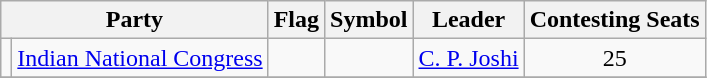<table class="wikitable" style="text-align:center">
<tr>
<th colspan="2">Party</th>
<th>Flag</th>
<th>Symbol</th>
<th>Leader</th>
<th>Contesting Seats</th>
</tr>
<tr>
<td></td>
<td><a href='#'>Indian National Congress</a></td>
<td></td>
<td></td>
<td><a href='#'>C. P. Joshi</a></td>
<td>25</td>
</tr>
<tr>
</tr>
</table>
